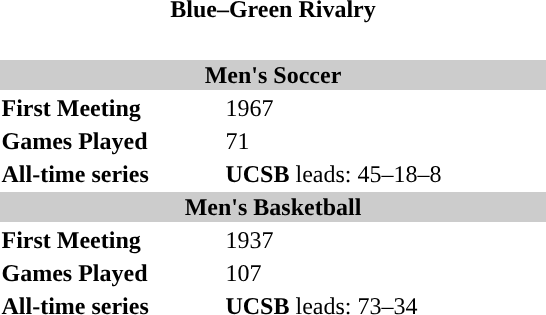<table class="toccolours" style="float: right; clear: right; margin: 0 0 1em 1em; width: 23em;">
<tr style="text-align:center;">
<th colspan="2" style="text-align: center; background-color:">Blue–Green Rivalry</th>
</tr>
<tr>
<td colspan="2" style="text-align: center">  </td>
</tr>
<tr>
<th style="background: #CCCCCC;" colspan="2">Men's Soccer</th>
</tr>
<tr>
<td><strong>First Meeting</strong></td>
<td>1967</td>
</tr>
<tr>
<td><strong>Games Played</strong></td>
<td>71</td>
</tr>
<tr>
<td style="vertical-align: top;"><strong>All-time series</strong></td>
<td><strong>UCSB</strong> leads: 45–18–8</td>
</tr>
<tr>
<th style="background: #CCCCCC;" colspan="2">Men's Basketball</th>
</tr>
<tr>
<td><strong>First Meeting</strong></td>
<td>1937</td>
</tr>
<tr>
<td><strong>Games Played</strong></td>
<td>107</td>
</tr>
<tr>
<td style="vertical-align: top;"><strong>All-time series</strong></td>
<td><strong>UCSB</strong> leads: 73–34</td>
</tr>
<tr>
</tr>
</table>
